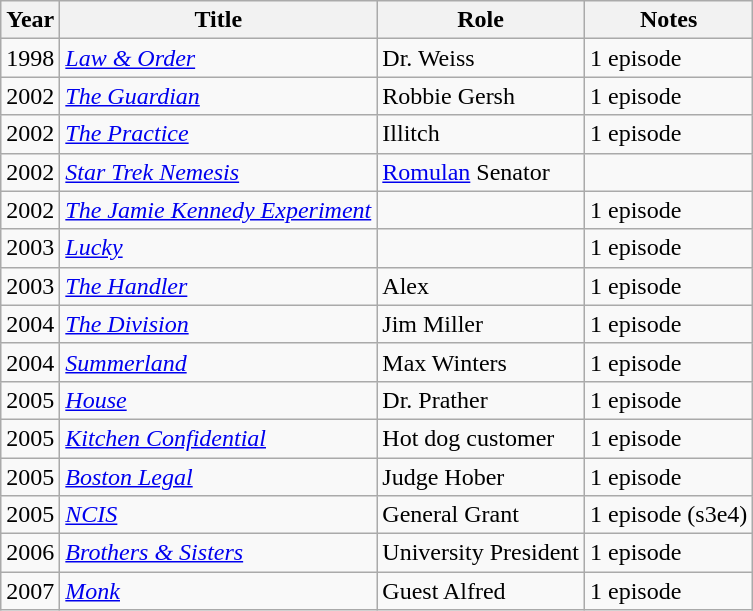<table class="wikitable">
<tr>
<th>Year</th>
<th>Title</th>
<th>Role</th>
<th>Notes</th>
</tr>
<tr>
<td>1998</td>
<td><em><a href='#'>Law & Order</a></em></td>
<td>Dr. Weiss</td>
<td>1 episode</td>
</tr>
<tr>
<td>2002</td>
<td><em><a href='#'>The Guardian</a></em></td>
<td>Robbie Gersh</td>
<td>1 episode</td>
</tr>
<tr>
<td>2002</td>
<td><em><a href='#'>The Practice</a></em></td>
<td>Illitch</td>
<td>1 episode</td>
</tr>
<tr>
<td>2002</td>
<td><em><a href='#'>Star Trek Nemesis</a></em></td>
<td><a href='#'>Romulan</a> Senator</td>
<td></td>
</tr>
<tr>
<td>2002</td>
<td><em><a href='#'>The Jamie Kennedy Experiment</a></em></td>
<td></td>
<td>1 episode</td>
</tr>
<tr>
<td>2003</td>
<td><em><a href='#'>Lucky</a></em></td>
<td></td>
<td>1 episode</td>
</tr>
<tr>
<td>2003</td>
<td><em><a href='#'>The Handler</a></em></td>
<td>Alex</td>
<td>1 episode</td>
</tr>
<tr>
<td>2004</td>
<td><em><a href='#'>The Division</a></em></td>
<td>Jim Miller</td>
<td>1 episode</td>
</tr>
<tr>
<td>2004</td>
<td><em><a href='#'>Summerland</a></em></td>
<td>Max Winters</td>
<td>1 episode</td>
</tr>
<tr>
<td>2005</td>
<td><em><a href='#'>House</a></em></td>
<td>Dr. Prather</td>
<td>1 episode</td>
</tr>
<tr>
<td>2005</td>
<td><em><a href='#'>Kitchen Confidential</a></em></td>
<td>Hot dog customer</td>
<td>1 episode</td>
</tr>
<tr>
<td>2005</td>
<td><em><a href='#'>Boston Legal</a></em></td>
<td>Judge Hober</td>
<td>1 episode</td>
</tr>
<tr>
<td>2005</td>
<td><em><a href='#'>NCIS</a></em></td>
<td>General Grant</td>
<td>1 episode (s3e4)</td>
</tr>
<tr>
<td>2006</td>
<td><em><a href='#'>Brothers & Sisters</a></em></td>
<td>University President</td>
<td>1 episode</td>
</tr>
<tr>
<td>2007</td>
<td><em><a href='#'>Monk</a></em></td>
<td>Guest Alfred</td>
<td>1 episode</td>
</tr>
</table>
